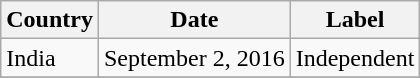<table class="wikitable">
<tr>
<th>Country</th>
<th>Date</th>
<th>Label</th>
</tr>
<tr>
<td>India</td>
<td>September 2, 2016</td>
<td>Independent</td>
</tr>
<tr>
</tr>
</table>
